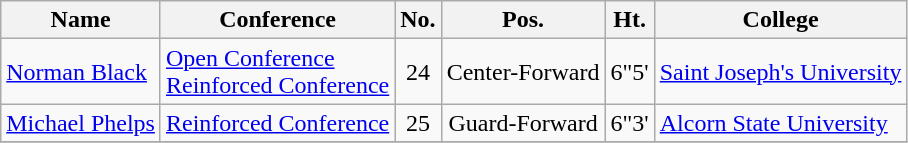<table class="wikitable" border="1">
<tr>
<th>Name</th>
<th>Conference</th>
<th>No.</th>
<th>Pos.</th>
<th>Ht.</th>
<th>College</th>
</tr>
<tr>
<td><a href='#'>Norman Black</a></td>
<td><a href='#'>Open Conference</a><br><a href='#'>Reinforced Conference</a></td>
<td align="center">24</td>
<td align="center">Center-Forward</td>
<td align="center">6"5'</td>
<td><a href='#'>Saint Joseph's University</a></td>
</tr>
<tr>
<td><a href='#'>Michael Phelps</a></td>
<td><a href='#'>Reinforced Conference</a></td>
<td align="center">25</td>
<td align="center">Guard-Forward</td>
<td align="center">6"3'</td>
<td><a href='#'>Alcorn State University</a></td>
</tr>
<tr>
</tr>
</table>
